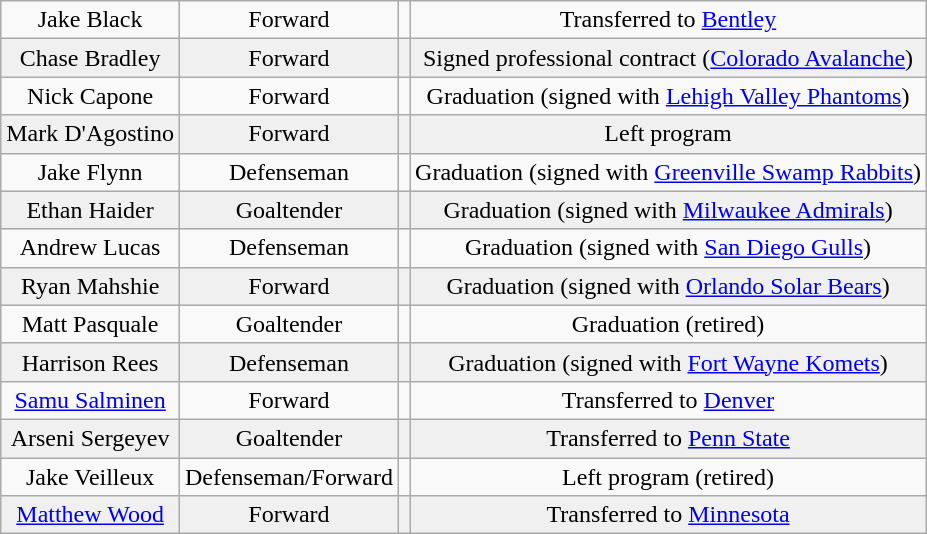<table class="wikitable">
<tr align="center" bgcolor="">
<td>Jake Black</td>
<td>Forward</td>
<td></td>
<td>Transferred to <a href='#'>Bentley</a></td>
</tr>
<tr align="center" bgcolor="f0f0f0">
<td>Chase Bradley</td>
<td>Forward</td>
<td></td>
<td>Signed professional contract (<a href='#'>Colorado Avalanche</a>)</td>
</tr>
<tr align="center" bgcolor="">
<td>Nick Capone</td>
<td>Forward</td>
<td></td>
<td>Graduation (signed with <a href='#'>Lehigh Valley Phantoms</a>)</td>
</tr>
<tr align="center" bgcolor="f0f0f0">
<td>Mark D'Agostino</td>
<td>Forward</td>
<td></td>
<td>Left program</td>
</tr>
<tr align="center" bgcolor="">
<td>Jake Flynn</td>
<td>Defenseman</td>
<td></td>
<td>Graduation (signed with <a href='#'>Greenville Swamp Rabbits</a>)</td>
</tr>
<tr align="center" bgcolor="f0f0f0">
<td>Ethan Haider</td>
<td>Goaltender</td>
<td></td>
<td>Graduation (signed with <a href='#'>Milwaukee Admirals</a>)</td>
</tr>
<tr align="center" bgcolor="">
<td>Andrew Lucas</td>
<td>Defenseman</td>
<td></td>
<td>Graduation (signed with <a href='#'>San Diego Gulls</a>)</td>
</tr>
<tr align="center" bgcolor="f0f0f0">
<td>Ryan Mahshie</td>
<td>Forward</td>
<td></td>
<td>Graduation (signed with <a href='#'>Orlando Solar Bears</a>)</td>
</tr>
<tr align="center" bgcolor="">
<td>Matt Pasquale</td>
<td>Goaltender</td>
<td></td>
<td>Graduation (retired)</td>
</tr>
<tr align="center" bgcolor="f0f0f0">
<td>Harrison Rees</td>
<td>Defenseman</td>
<td></td>
<td>Graduation (signed with <a href='#'>Fort Wayne Komets</a>)</td>
</tr>
<tr align="center" bgcolor="">
<td><a href='#'>Samu Salminen</a></td>
<td>Forward</td>
<td></td>
<td>Transferred to <a href='#'>Denver</a></td>
</tr>
<tr align="center" bgcolor="f0f0f0">
<td>Arseni Sergeyev</td>
<td>Goaltender</td>
<td></td>
<td>Transferred to <a href='#'>Penn State</a></td>
</tr>
<tr align="center" bgcolor="">
<td>Jake Veilleux</td>
<td>Defenseman/Forward</td>
<td></td>
<td>Left program (retired)</td>
</tr>
<tr align="center" bgcolor="f0f0f0">
<td><a href='#'>Matthew Wood</a></td>
<td>Forward</td>
<td></td>
<td>Transferred to <a href='#'>Minnesota</a></td>
</tr>
</table>
